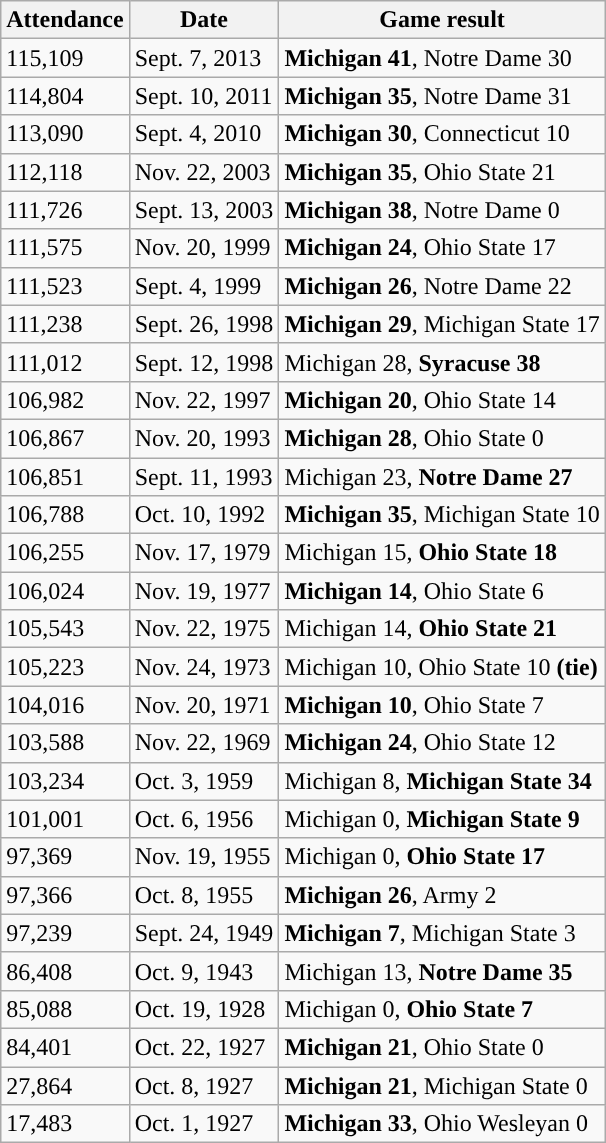<table class="wikitable">
<tr>
<th>Attendance</th>
<th>Date</th>
<th>Game result</th>
</tr>
<tr>
<td>115,109</td>
<td>Sept. 7, 2013</td>
<td><strong>Michigan 41</strong>, Notre Dame 30</td>
</tr>
<tr>
<td>114,804</td>
<td>Sept. 10, 2011</td>
<td><strong>Michigan 35</strong>, Notre Dame 31</td>
</tr>
<tr>
<td>113,090</td>
<td>Sept. 4, 2010</td>
<td><strong>Michigan 30</strong>, Connecticut 10</td>
</tr>
<tr>
<td>112,118</td>
<td>Nov. 22, 2003</td>
<td><strong>Michigan 35</strong>, Ohio State 21</td>
</tr>
<tr>
<td>111,726</td>
<td>Sept. 13, 2003</td>
<td><strong>Michigan 38</strong>, Notre Dame 0</td>
</tr>
<tr>
<td>111,575</td>
<td>Nov. 20, 1999</td>
<td><strong>Michigan 24</strong>, Ohio State 17</td>
</tr>
<tr>
<td>111,523</td>
<td>Sept. 4, 1999</td>
<td><strong>Michigan 26</strong>, Notre Dame 22</td>
</tr>
<tr>
<td>111,238</td>
<td>Sept. 26, 1998</td>
<td><strong>Michigan 29</strong>, Michigan State 17</td>
</tr>
<tr>
<td>111,012</td>
<td>Sept. 12, 1998</td>
<td>Michigan 28, <strong>Syracuse 38</strong></td>
</tr>
<tr>
<td>106,982</td>
<td>Nov. 22, 1997</td>
<td><strong>Michigan 20</strong>, Ohio State 14</td>
</tr>
<tr>
<td>106,867</td>
<td>Nov. 20, 1993</td>
<td><strong>Michigan 28</strong>, Ohio State 0</td>
</tr>
<tr>
<td>106,851</td>
<td>Sept. 11, 1993</td>
<td>Michigan 23, <strong>Notre Dame 27</strong></td>
</tr>
<tr>
<td>106,788</td>
<td>Oct. 10, 1992</td>
<td><strong>Michigan 35</strong>, Michigan State 10</td>
</tr>
<tr>
<td>106,255</td>
<td>Nov. 17, 1979</td>
<td>Michigan 15, <strong>Ohio State 18</strong></td>
</tr>
<tr>
<td>106,024</td>
<td>Nov. 19, 1977</td>
<td><strong>Michigan 14</strong>, Ohio State 6</td>
</tr>
<tr>
<td>105,543</td>
<td>Nov. 22, 1975</td>
<td>Michigan 14, <strong>Ohio State 21</strong></td>
</tr>
<tr>
<td>105,223</td>
<td>Nov. 24, 1973</td>
<td>Michigan 10, Ohio State 10 <strong>(tie)</strong></td>
</tr>
<tr>
<td>104,016</td>
<td>Nov. 20, 1971</td>
<td><strong>Michigan 10</strong>, Ohio State 7</td>
</tr>
<tr>
<td>103,588</td>
<td>Nov. 22, 1969</td>
<td><strong>Michigan 24</strong>, Ohio State 12</td>
</tr>
<tr>
<td>103,234</td>
<td>Oct. 3, 1959</td>
<td>Michigan 8, <strong>Michigan State 34</strong></td>
</tr>
<tr>
<td>101,001</td>
<td>Oct. 6, 1956</td>
<td>Michigan 0, <strong>Michigan State 9</strong></td>
</tr>
<tr>
<td>97,369</td>
<td>Nov. 19, 1955</td>
<td>Michigan 0, <strong>Ohio State 17</strong></td>
</tr>
<tr>
<td>97,366</td>
<td>Oct. 8, 1955</td>
<td><strong>Michigan 26</strong>, Army 2</td>
</tr>
<tr>
<td>97,239</td>
<td>Sept. 24, 1949</td>
<td><strong>Michigan 7</strong>, Michigan  State 3</td>
</tr>
<tr>
<td>86,408</td>
<td>Oct. 9, 1943</td>
<td>Michigan 13, <strong>Notre Dame 35</strong></td>
</tr>
<tr>
<td>85,088</td>
<td>Oct. 19, 1928</td>
<td>Michigan 0, <strong>Ohio State 7</strong></td>
</tr>
<tr>
<td>84,401</td>
<td>Oct. 22, 1927</td>
<td><strong>Michigan 21</strong>, Ohio State 0</td>
</tr>
<tr>
<td>27,864</td>
<td>Oct. 8, 1927</td>
<td><strong>Michigan 21</strong>, Michigan  State 0</td>
</tr>
<tr>
<td>17,483</td>
<td>Oct. 1, 1927</td>
<td><strong>Michigan 33</strong>, Ohio Wesleyan 0</td>
</tr>
</table>
